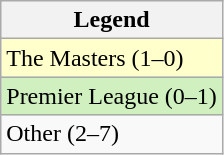<table class="wikitable">
<tr>
<th>Legend</th>
</tr>
<tr style="background:#ffc;">
<td>The Masters (1–0)</td>
</tr>
<tr style="background:#d0f0c0;">
<td>Premier League (0–1)</td>
</tr>
<tr>
<td>Other (2–7)</td>
</tr>
</table>
